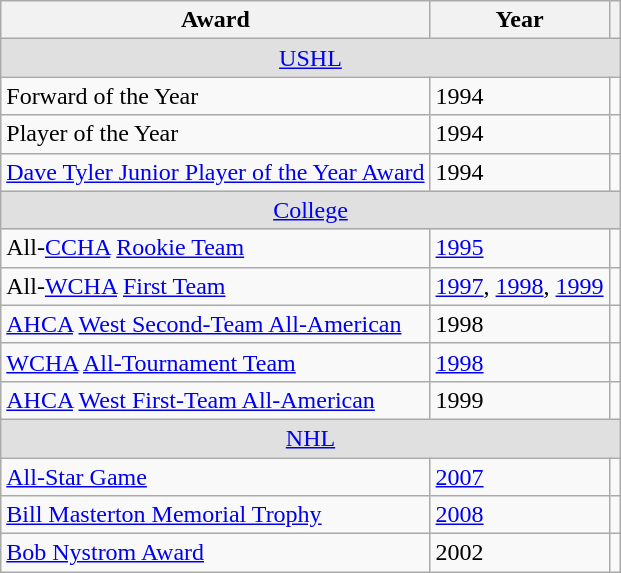<table class="wikitable">
<tr>
<th>Award</th>
<th>Year</th>
<th></th>
</tr>
<tr ALIGN="center" bgcolor="#e0e0e0">
<td colspan="3"><a href='#'>USHL</a></td>
</tr>
<tr>
<td>Forward of the Year</td>
<td>1994</td>
<td></td>
</tr>
<tr>
<td>Player of the Year</td>
<td>1994</td>
<td></td>
</tr>
<tr>
<td><a href='#'>Dave Tyler Junior Player of the Year Award</a></td>
<td>1994</td>
<td></td>
</tr>
<tr ALIGN="center" bgcolor="#e0e0e0">
<td colspan="3"><a href='#'>College</a></td>
</tr>
<tr>
<td>All-<a href='#'>CCHA</a> <a href='#'>Rookie Team</a></td>
<td><a href='#'>1995</a></td>
<td></td>
</tr>
<tr>
<td>All-<a href='#'>WCHA</a> <a href='#'>First Team</a></td>
<td><a href='#'>1997</a>, <a href='#'>1998</a>, <a href='#'>1999</a></td>
<td></td>
</tr>
<tr>
<td><a href='#'>AHCA</a> <a href='#'>West Second-Team All-American</a></td>
<td>1998</td>
<td></td>
</tr>
<tr>
<td><a href='#'>WCHA</a> <a href='#'>All-Tournament Team</a></td>
<td><a href='#'>1998</a></td>
<td></td>
</tr>
<tr>
<td><a href='#'>AHCA</a> <a href='#'>West First-Team All-American</a></td>
<td>1999</td>
<td></td>
</tr>
<tr ALIGN="center" bgcolor="#e0e0e0">
<td colspan="3"><a href='#'>NHL</a></td>
</tr>
<tr>
<td><a href='#'>All-Star Game</a></td>
<td><a href='#'>2007</a></td>
<td></td>
</tr>
<tr>
<td><a href='#'>Bill Masterton Memorial Trophy</a></td>
<td><a href='#'>2008</a></td>
<td></td>
</tr>
<tr>
<td><a href='#'>Bob Nystrom Award</a></td>
<td>2002</td>
<td></td>
</tr>
</table>
